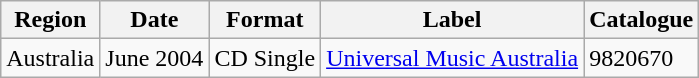<table class=wikitable>
<tr>
<th>Region</th>
<th>Date</th>
<th>Format</th>
<th>Label</th>
<th>Catalogue</th>
</tr>
<tr>
<td>Australia</td>
<td>June 2004</td>
<td>CD Single</td>
<td><a href='#'>Universal Music Australia</a></td>
<td>9820670</td>
</tr>
</table>
